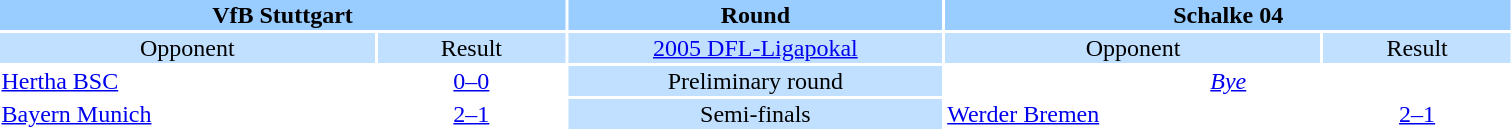<table style="width:80%; text-align:center;">
<tr style="vertical-align:top; background:#99CCFF;">
<th colspan="2">VfB Stuttgart</th>
<th style="width:20%">Round</th>
<th colspan="2">Schalke 04</th>
</tr>
<tr style="vertical-align:top; background:#C1E0FF;">
<td style="width:20%">Opponent</td>
<td style="width:10%">Result</td>
<td><a href='#'>2005 DFL-Ligapokal</a></td>
<td style="width:20%">Opponent</td>
<td style="width:10%">Result</td>
</tr>
<tr>
<td align="left"><a href='#'>Hertha BSC</a></td>
<td><a href='#'>0–0</a> </td>
<td style="background:#C1E0FF;">Preliminary round</td>
<td colspan="2"><em><a href='#'>Bye</a></em></td>
</tr>
<tr>
<td align="left"><a href='#'>Bayern Munich</a></td>
<td><a href='#'>2–1</a></td>
<td style="background:#C1E0FF;">Semi-finals</td>
<td align="left"><a href='#'>Werder Bremen</a></td>
<td><a href='#'>2–1</a></td>
</tr>
</table>
